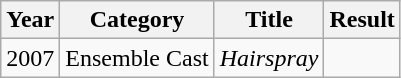<table class="wikitable">
<tr>
<th>Year</th>
<th>Category</th>
<th>Title</th>
<th>Result</th>
</tr>
<tr>
<td>2007</td>
<td>Ensemble Cast</td>
<td><em>Hairspray</em></td>
<td></td>
</tr>
</table>
